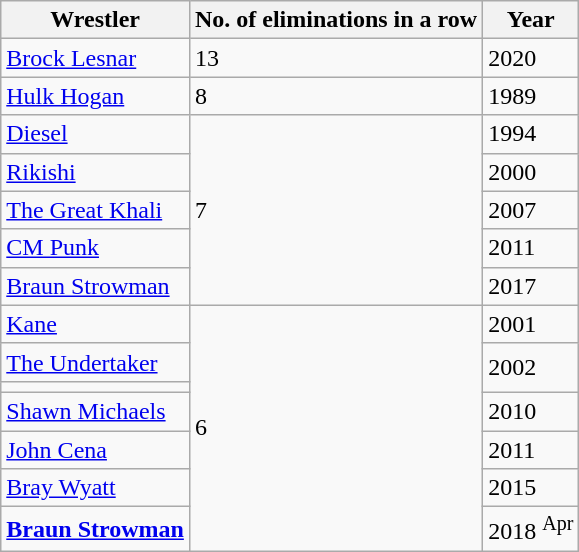<table class="wikitable sortable">
<tr>
<th>Wrestler</th>
<th>No. of eliminations in a row</th>
<th>Year</th>
</tr>
<tr>
<td><a href='#'>Brock Lesnar</a></td>
<td>13</td>
<td>2020</td>
</tr>
<tr>
<td><a href='#'>Hulk Hogan</a></td>
<td>8</td>
<td>1989</td>
</tr>
<tr>
<td><a href='#'>Diesel</a></td>
<td rowspan="5">7</td>
<td>1994</td>
</tr>
<tr>
<td><a href='#'>Rikishi</a></td>
<td>2000</td>
</tr>
<tr>
<td><a href='#'>The Great Khali</a></td>
<td>2007</td>
</tr>
<tr>
<td><a href='#'>CM Punk</a></td>
<td>2011</td>
</tr>
<tr>
<td><a href='#'>Braun Strowman</a></td>
<td>2017</td>
</tr>
<tr>
<td><a href='#'>Kane</a></td>
<td rowspan="7">6</td>
<td>2001</td>
</tr>
<tr>
<td><a href='#'>The Undertaker</a></td>
<td rowspan=2>2002</td>
</tr>
<tr>
<td></td>
</tr>
<tr>
<td><a href='#'>Shawn Michaels</a></td>
<td>2010</td>
</tr>
<tr>
<td><a href='#'>John Cena</a></td>
<td>2011</td>
</tr>
<tr>
<td><a href='#'>Bray Wyatt</a></td>
<td>2015</td>
</tr>
<tr>
<td><strong><a href='#'>Braun Strowman</a></strong></td>
<td>2018 <sup>Apr</sup></td>
</tr>
</table>
